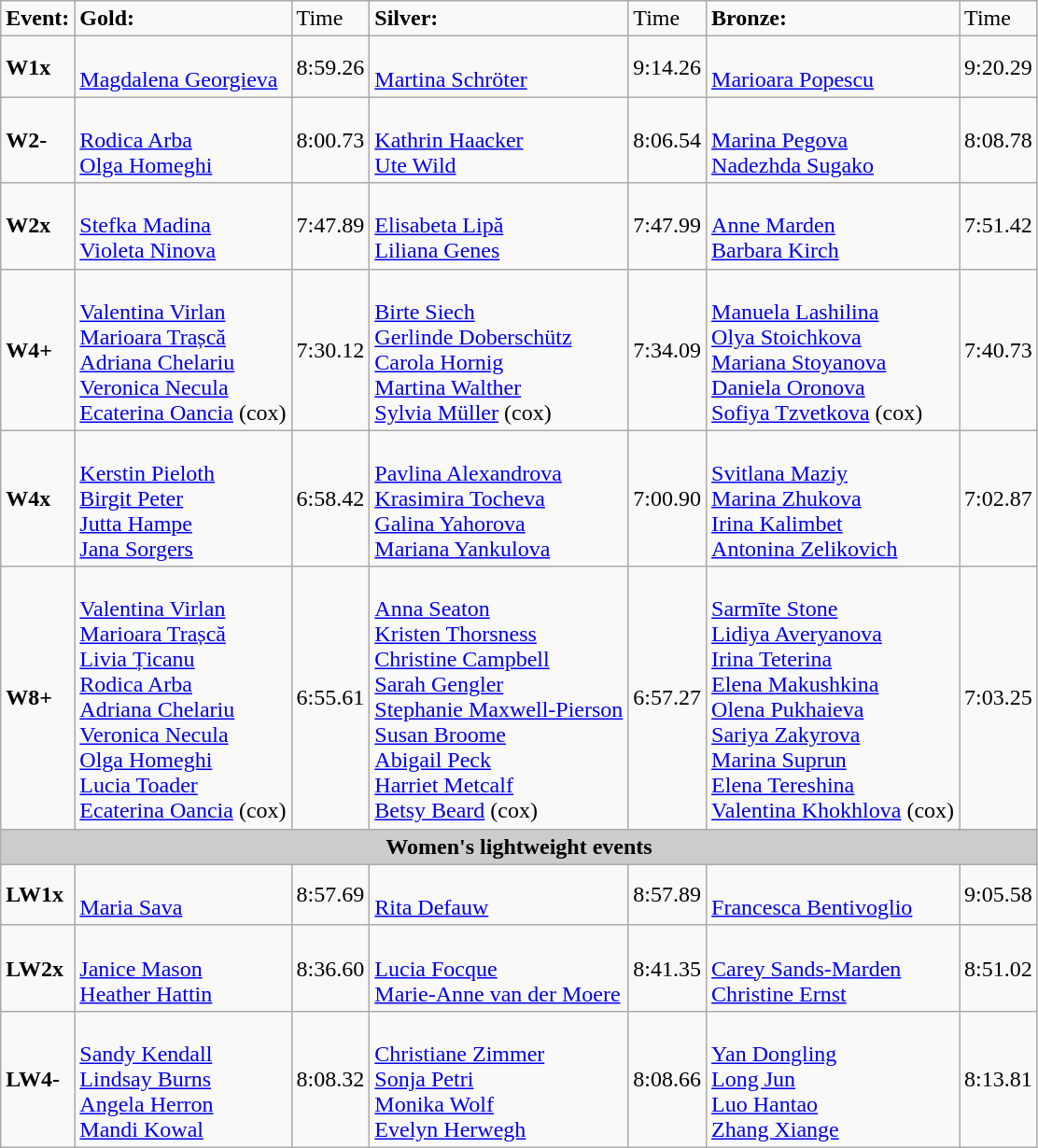<table class="wikitable">
<tr>
<td><strong>Event:</strong></td>
<td !style="text-align:center;background-color:gold;"><strong>Gold:</strong></td>
<td !style="text-align:center;background-color:gold;">Time</td>
<td !style="text-align:center;background-color:silver;"><strong>Silver:</strong></td>
<td !style="text-align:center;background-color:silver;">Time</td>
<td !style="text-align:center;background-color:#CC9966;"><strong>Bronze:</strong></td>
<td !style="text-align:center;background-color:#CC9966;">Time</td>
</tr>
<tr>
<td><strong>W1x</strong></td>
<td> <br> <a href='#'>Magdalena Georgieva</a></td>
<td>8:59.26</td>
<td> <br> <a href='#'>Martina Schröter</a></td>
<td>9:14.26</td>
<td> <br> <a href='#'>Marioara Popescu</a></td>
<td>9:20.29</td>
</tr>
<tr>
<td><strong>W2-</strong></td>
<td> <br> <a href='#'>Rodica Arba</a> <br> <a href='#'>Olga Homeghi</a></td>
<td>8:00.73</td>
<td> <br> <a href='#'>Kathrin Haacker</a> <br> <a href='#'>Ute Wild</a></td>
<td>8:06.54</td>
<td> <br> <a href='#'>Marina Pegova</a> <br> <a href='#'>Nadezhda Sugako</a></td>
<td>8:08.78</td>
</tr>
<tr>
<td><strong>W2x</strong></td>
<td> <br> <a href='#'>Stefka Madina</a> <br> <a href='#'>Violeta Ninova</a></td>
<td>7:47.89</td>
<td> <br> <a href='#'>Elisabeta Lipă</a> <br> <a href='#'>Liliana Genes</a></td>
<td>7:47.99</td>
<td> <br> <a href='#'>Anne Marden</a> <br> <a href='#'>Barbara Kirch</a></td>
<td>7:51.42</td>
</tr>
<tr>
<td><strong>W4+</strong></td>
<td> <br> <a href='#'>Valentina Virlan</a> <br> <a href='#'>Marioara Trașcă</a> <br> <a href='#'>Adriana Chelariu</a> <br> <a href='#'>Veronica Necula</a> <br> <a href='#'>Ecaterina Oancia</a> (cox)</td>
<td>7:30.12</td>
<td> <br> <a href='#'>Birte Siech</a> <br> <a href='#'>Gerlinde Doberschütz</a> <br> <a href='#'>Carola Hornig</a> <br> <a href='#'>Martina Walther</a> <br> <a href='#'>Sylvia Müller</a> (cox)</td>
<td>7:34.09</td>
<td> <br> <a href='#'>Manuela Lashilina</a> <br> <a href='#'>Olya Stoichkova</a> <br> <a href='#'>Mariana Stoyanova</a> <br> <a href='#'>Daniela Oronova</a> <br> <a href='#'>Sofiya Tzvetkova</a> (cox)</td>
<td>7:40.73</td>
</tr>
<tr>
<td><strong>W4x</strong></td>
<td><br> <a href='#'>Kerstin Pieloth</a> <br> <a href='#'>Birgit Peter</a> <br> <a href='#'>Jutta Hampe</a> <br> <a href='#'>Jana Sorgers</a></td>
<td>6:58.42</td>
<td> <br> <a href='#'>Pavlina Alexandrova</a> <br> <a href='#'>Krasimira Tocheva</a> <br> <a href='#'>Galina Yahorova</a> <br> <a href='#'>Mariana Yankulova</a></td>
<td>7:00.90</td>
<td> <br> <a href='#'>Svitlana Maziy</a> <br> <a href='#'>Marina Zhukova</a> <br> <a href='#'>Irina Kalimbet</a> <br> <a href='#'>Antonina Zelikovich</a></td>
<td>7:02.87</td>
</tr>
<tr>
<td><strong>W8+</strong></td>
<td> <br> <a href='#'>Valentina Virlan</a> <br> <a href='#'>Marioara Trașcă</a> <br> <a href='#'>Livia Țicanu</a> <br> <a href='#'>Rodica Arba</a> <br> <a href='#'>Adriana Chelariu</a> <br> <a href='#'>Veronica Necula</a> <br> <a href='#'>Olga Homeghi</a> <br> <a href='#'>Lucia Toader</a> <br> <a href='#'>Ecaterina Oancia</a> (cox)</td>
<td>6:55.61</td>
<td> <br> <a href='#'>Anna Seaton</a> <br> <a href='#'>Kristen Thorsness</a> <br> <a href='#'>Christine Campbell</a> <br> <a href='#'>Sarah Gengler</a> <br> <a href='#'>Stephanie Maxwell-Pierson</a> <br> <a href='#'>Susan Broome</a> <br> <a href='#'>Abigail Peck</a> <br> <a href='#'>Harriet Metcalf</a> <br> <a href='#'>Betsy Beard</a> (cox)</td>
<td>6:57.27</td>
<td> <br> <a href='#'>Sarmīte Stone</a> <br> <a href='#'>Lidiya Averyanova</a> <br> <a href='#'>Irina Teterina</a> <br> <a href='#'>Elena Makushkina</a> <br> <a href='#'>Olena Pukhaieva</a> <br> <a href='#'>Sariya Zakyrova</a> <br> <a href='#'>Marina Suprun</a> <br> <a href='#'>Elena Tereshina</a> <br> <a href='#'>Valentina Khokhlova</a> (cox)</td>
<td>7:03.25</td>
</tr>
<tr>
<th colspan="7" style="background-color:#CCC;">Women's lightweight events</th>
</tr>
<tr>
<td><strong>LW1x</strong></td>
<td> <br> <a href='#'>Maria Sava</a></td>
<td>8:57.69</td>
<td> <br> <a href='#'>Rita Defauw</a></td>
<td>8:57.89</td>
<td> <br> <a href='#'>Francesca Bentivoglio</a></td>
<td>9:05.58</td>
</tr>
<tr>
<td><strong>LW2x</strong></td>
<td> <br> <a href='#'>Janice Mason</a> <br> <a href='#'>Heather Hattin</a></td>
<td>8:36.60</td>
<td> <br> <a href='#'>Lucia Focque</a> <br> <a href='#'>Marie-Anne van der Moere</a></td>
<td>8:41.35</td>
<td> <br> <a href='#'>Carey Sands-Marden</a> <br> <a href='#'>Christine Ernst</a></td>
<td>8:51.02</td>
</tr>
<tr>
<td><strong>LW4-</strong></td>
<td> <br> <a href='#'>Sandy Kendall</a> <br> <a href='#'>Lindsay Burns</a> <br> <a href='#'>Angela Herron</a> <br> <a href='#'>Mandi Kowal</a></td>
<td>8:08.32</td>
<td> <br> <a href='#'>Christiane Zimmer</a> <br> <a href='#'>Sonja Petri</a> <br> <a href='#'>Monika Wolf</a> <br> <a href='#'>Evelyn Herwegh</a></td>
<td>8:08.66</td>
<td> <br> <a href='#'>Yan Dongling</a> <br> <a href='#'>Long Jun</a> <br> <a href='#'>Luo Hantao</a> <br> <a href='#'>Zhang Xiange</a></td>
<td>8:13.81</td>
</tr>
</table>
